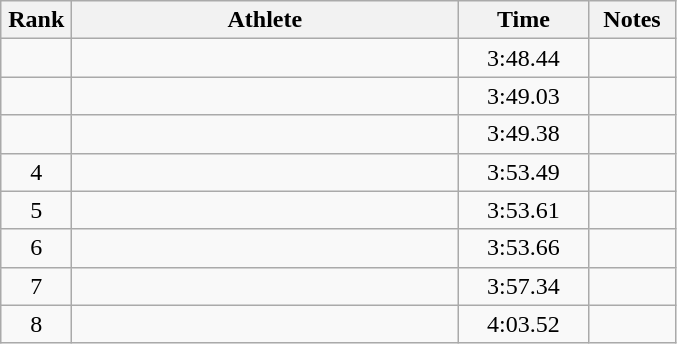<table class="wikitable" style="text-align:center">
<tr>
<th width=40>Rank</th>
<th width=250>Athlete</th>
<th width=80>Time</th>
<th width=50>Notes</th>
</tr>
<tr>
<td></td>
<td align=left></td>
<td>3:48.44</td>
<td></td>
</tr>
<tr>
<td></td>
<td align=left></td>
<td>3:49.03</td>
<td></td>
</tr>
<tr>
<td></td>
<td align=left></td>
<td>3:49.38</td>
<td></td>
</tr>
<tr>
<td>4</td>
<td align=left></td>
<td>3:53.49</td>
<td></td>
</tr>
<tr>
<td>5</td>
<td align=left></td>
<td>3:53.61</td>
<td></td>
</tr>
<tr>
<td>6</td>
<td align=left></td>
<td>3:53.66</td>
<td></td>
</tr>
<tr>
<td>7</td>
<td align=left></td>
<td>3:57.34</td>
<td></td>
</tr>
<tr>
<td>8</td>
<td align=left></td>
<td>4:03.52</td>
<td></td>
</tr>
</table>
